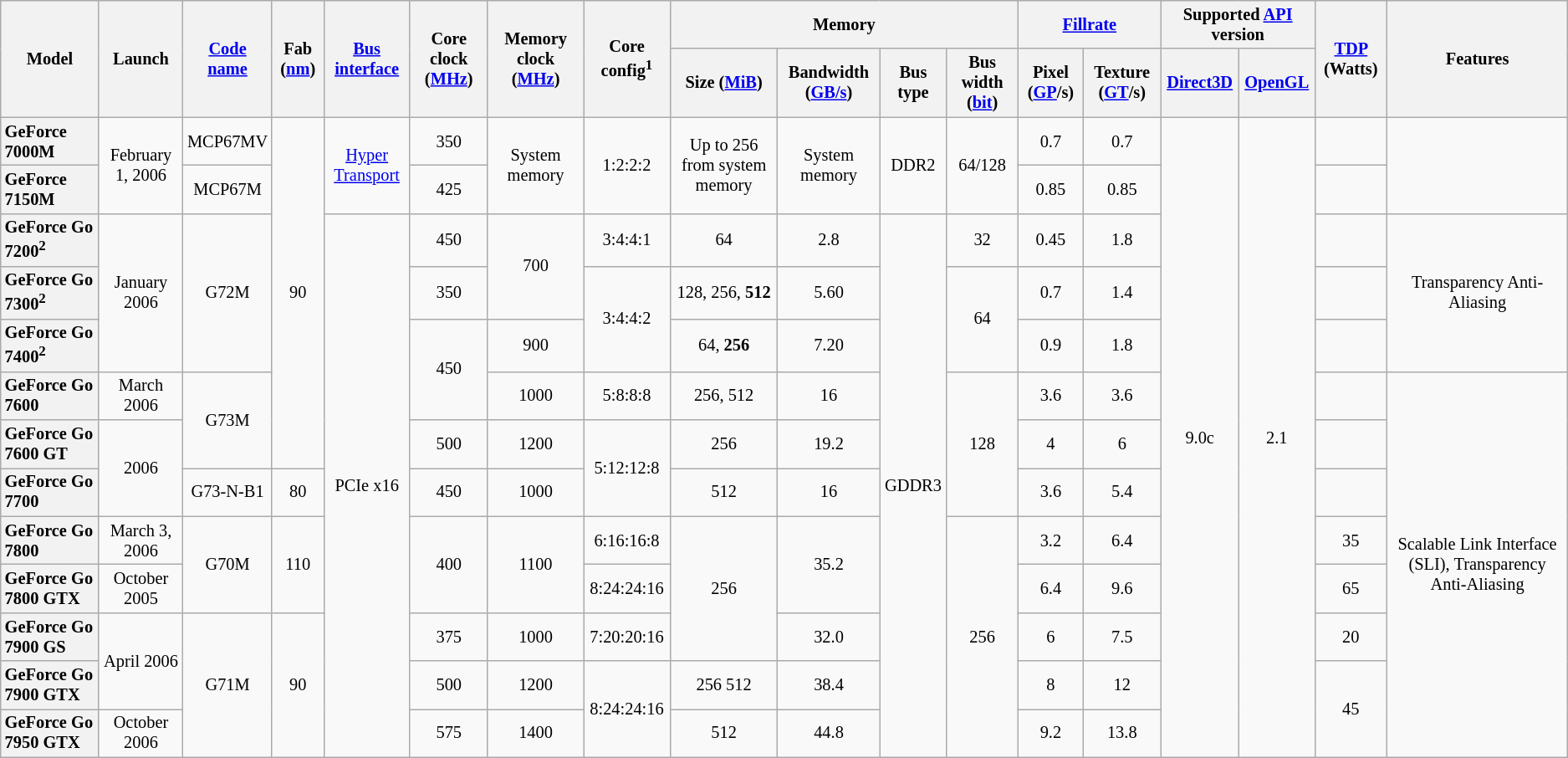<table class="mw-datatable wikitable sortable sort-under" style="font-size:85%; text-align:center;">
<tr>
<th rowspan=2>Model</th>
<th rowspan=2>Launch</th>
<th rowspan=2><a href='#'>Code name</a></th>
<th rowspan=2>Fab (<a href='#'>nm</a>)</th>
<th rowspan=2><a href='#'>Bus</a> <a href='#'>interface</a></th>
<th rowspan=2>Core clock (<a href='#'>MHz</a>)</th>
<th rowspan=2>Memory clock (<a href='#'>MHz</a>)</th>
<th rowspan=2>Core config<sup>1</sup></th>
<th colspan=4>Memory</th>
<th colspan="2"><a href='#'>Fillrate</a></th>
<th colspan="2">Supported <a href='#'>API</a> version</th>
<th rowspan=2><a href='#'>TDP</a> (Watts)</th>
<th rowspan=2>Features</th>
</tr>
<tr>
<th>Size (<a href='#'>MiB</a>)</th>
<th>Bandwidth (<a href='#'>GB/s</a>)</th>
<th>Bus type</th>
<th>Bus width (<a href='#'>bit</a>)</th>
<th>Pixel (<a href='#'>GP</a>/s)</th>
<th>Texture (<a href='#'>GT</a>/s)</th>
<th><a href='#'>Direct3D</a></th>
<th><a href='#'>OpenGL</a></th>
</tr>
<tr>
<th style="text-align:left;">GeForce 7000M</th>
<td rowspan="2">February 1, 2006</td>
<td>MCP67MV</td>
<td rowspan="7">90</td>
<td rowspan="2"><a href='#'>Hyper Transport</a></td>
<td>350</td>
<td rowspan="2">System memory</td>
<td rowspan="2">1:2:2:2</td>
<td rowspan="2">Up to 256 from system memory</td>
<td rowspan="2">System memory</td>
<td rowspan="2">DDR2</td>
<td rowspan="2">64/128</td>
<td>0.7</td>
<td>0.7</td>
<td rowspan="13">9.0c</td>
<td rowspan="13">2.1</td>
<td></td>
<td rowspan="2"></td>
</tr>
<tr>
<th style="text-align:left;">GeForce 7150M</th>
<td>MCP67M</td>
<td>425</td>
<td>0.85</td>
<td>0.85</td>
<td></td>
</tr>
<tr>
<th style="text-align:left;">GeForce Go 7200<sup>2</sup></th>
<td rowspan="3">January 2006</td>
<td rowspan="3">G72M</td>
<td rowspan="11">PCIe x16</td>
<td>450</td>
<td rowspan="2">700</td>
<td>3:4:4:1</td>
<td>64</td>
<td>2.8</td>
<td rowspan="11">GDDR3</td>
<td>32</td>
<td>0.45</td>
<td>1.8</td>
<td></td>
<td rowspan="3">Transparency Anti-Aliasing</td>
</tr>
<tr>
<th style="text-align:left;">GeForce Go 7300<sup>2</sup></th>
<td>350</td>
<td rowspan="2">3:4:4:2</td>
<td>128, 256, <strong>512</strong></td>
<td>5.60</td>
<td rowspan="2">64</td>
<td>0.7</td>
<td>1.4</td>
<td></td>
</tr>
<tr>
<th style="text-align:left;">GeForce Go 7400<sup>2</sup></th>
<td rowspan="2">450</td>
<td>900</td>
<td>64, <strong>256</strong></td>
<td>7.20</td>
<td>0.9</td>
<td>1.8</td>
<td></td>
</tr>
<tr>
<th style="text-align:left;">GeForce Go 7600</th>
<td>March 2006</td>
<td rowspan="2">G73M</td>
<td>1000</td>
<td>5:8:8:8</td>
<td>256, 512</td>
<td>16</td>
<td rowspan="3">128</td>
<td>3.6</td>
<td>3.6</td>
<td></td>
<td rowspan="8">Scalable Link Interface (SLI), Transparency Anti-Aliasing</td>
</tr>
<tr>
<th style="text-align:left;">GeForce Go 7600 GT</th>
<td rowspan="2">2006</td>
<td>500</td>
<td>1200</td>
<td rowspan="2">5:12:12:8</td>
<td>256</td>
<td>19.2</td>
<td>4</td>
<td>6</td>
<td></td>
</tr>
<tr>
<th style="text-align:left;">GeForce Go 7700</th>
<td>G73-N-B1</td>
<td>80</td>
<td>450</td>
<td>1000</td>
<td>512</td>
<td>16</td>
<td>3.6</td>
<td>5.4</td>
<td></td>
</tr>
<tr>
<th style="text-align:left;">GeForce Go 7800</th>
<td>March 3, 2006</td>
<td rowspan="2">G70M</td>
<td rowspan="2">110</td>
<td rowspan="2">400</td>
<td rowspan="2">1100</td>
<td>6:16:16:8</td>
<td rowspan="3">256</td>
<td rowspan="2">35.2</td>
<td rowspan="5">256</td>
<td>3.2</td>
<td>6.4</td>
<td>35</td>
</tr>
<tr>
<th style="text-align:left;">GeForce Go 7800 GTX</th>
<td>October 2005</td>
<td>8:24:24:16</td>
<td>6.4</td>
<td>9.6</td>
<td>65</td>
</tr>
<tr>
<th style="text-align:left;">GeForce Go 7900 GS</th>
<td rowspan="2">April 2006</td>
<td rowspan="3">G71M</td>
<td rowspan="3">90</td>
<td>375</td>
<td>1000</td>
<td>7:20:20:16</td>
<td>32.0</td>
<td>6</td>
<td>7.5</td>
<td>20</td>
</tr>
<tr>
<th style="text-align:left;">GeForce Go 7900 GTX</th>
<td>500</td>
<td>1200</td>
<td rowspan="2">8:24:24:16</td>
<td>256 512</td>
<td>38.4</td>
<td>8</td>
<td>12</td>
<td rowspan="2">45</td>
</tr>
<tr>
<th style="text-align:left;">GeForce Go 7950 GTX</th>
<td>October 2006</td>
<td>575</td>
<td>1400</td>
<td>512</td>
<td>44.8</td>
<td>9.2</td>
<td>13.8</td>
</tr>
</table>
